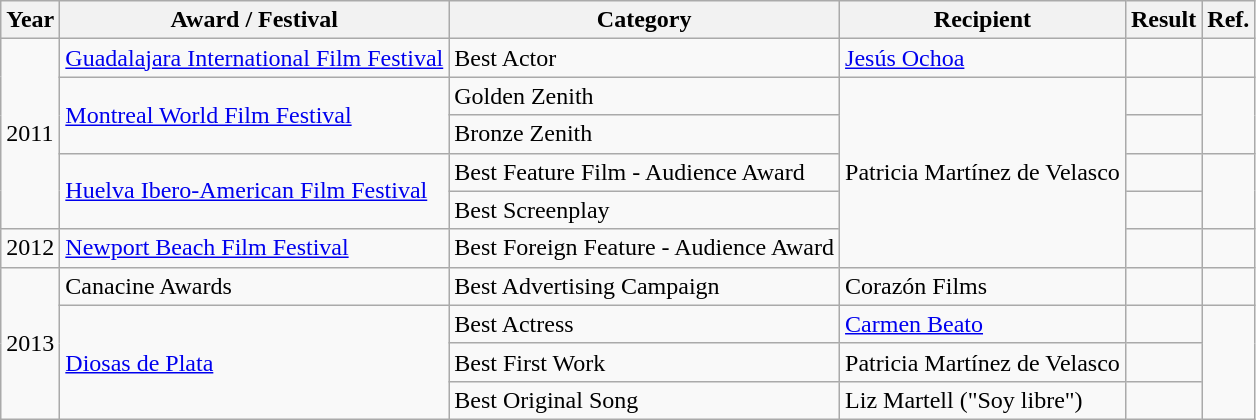<table class="wikitable">
<tr>
<th>Year</th>
<th>Award / Festival</th>
<th>Category</th>
<th>Recipient</th>
<th>Result</th>
<th>Ref.</th>
</tr>
<tr>
<td rowspan="5">2011</td>
<td><a href='#'>Guadalajara International Film Festival</a></td>
<td>Best Actor</td>
<td><a href='#'>Jesús Ochoa</a></td>
<td></td>
<td></td>
</tr>
<tr>
<td rowspan="2"><a href='#'>Montreal World Film Festival</a></td>
<td>Golden Zenith</td>
<td rowspan="5">Patricia Martínez de Velasco</td>
<td></td>
<td rowspan="2"></td>
</tr>
<tr>
<td>Bronze Zenith</td>
<td></td>
</tr>
<tr>
<td rowspan="2"><a href='#'>Huelva Ibero-American Film Festival</a></td>
<td>Best Feature Film - Audience Award</td>
<td></td>
<td rowspan="2"></td>
</tr>
<tr>
<td>Best Screenplay</td>
<td></td>
</tr>
<tr>
<td>2012</td>
<td><a href='#'>Newport Beach Film Festival</a></td>
<td>Best Foreign Feature - Audience Award</td>
<td></td>
<td></td>
</tr>
<tr>
<td rowspan="4">2013</td>
<td>Canacine Awards</td>
<td>Best Advertising Campaign</td>
<td>Corazón Films</td>
<td></td>
<td></td>
</tr>
<tr>
<td rowspan="3"><a href='#'>Diosas de Plata</a></td>
<td>Best Actress</td>
<td><a href='#'>Carmen Beato</a></td>
<td></td>
<td rowspan="3"></td>
</tr>
<tr>
<td>Best First Work</td>
<td>Patricia Martínez de Velasco</td>
<td></td>
</tr>
<tr>
<td>Best Original Song</td>
<td>Liz Martell ("Soy libre")</td>
<td></td>
</tr>
</table>
